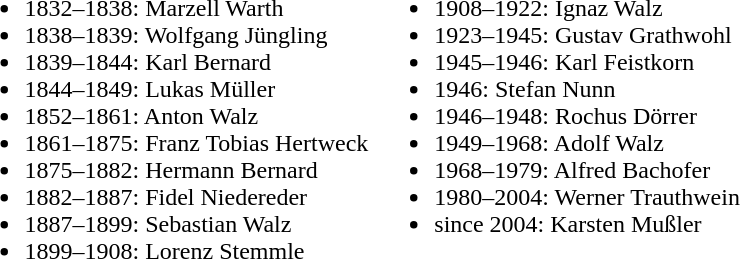<table>
<tr>
<td valign="top"><br><ul><li>1832–1838: Marzell Warth</li><li>1838–1839: Wolfgang Jüngling</li><li>1839–1844: Karl Bernard</li><li>1844–1849: Lukas Müller</li><li>1852–1861: Anton Walz</li><li>1861–1875: Franz Tobias Hertweck</li><li>1875–1882: Hermann Bernard</li><li>1882–1887: Fidel Niedereder</li><li>1887–1899: Sebastian Walz</li><li>1899–1908: Lorenz Stemmle</li></ul></td>
<td valign="top"><br><ul><li>1908–1922: Ignaz Walz</li><li>1923–1945: Gustav Grathwohl</li><li>1945–1946: Karl Feistkorn</li><li>1946: Stefan Nunn</li><li>1946–1948: Rochus Dörrer</li><li>1949–1968: Adolf Walz</li><li>1968–1979: Alfred Bachofer</li><li>1980–2004: Werner Trauthwein</li><li>since 2004: Karsten Mußler</li></ul></td>
</tr>
</table>
